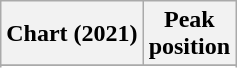<table class="wikitable plainrowheaders">
<tr>
<th>Chart (2021)</th>
<th>Peak<br>position</th>
</tr>
<tr>
</tr>
<tr>
</tr>
<tr>
</tr>
</table>
